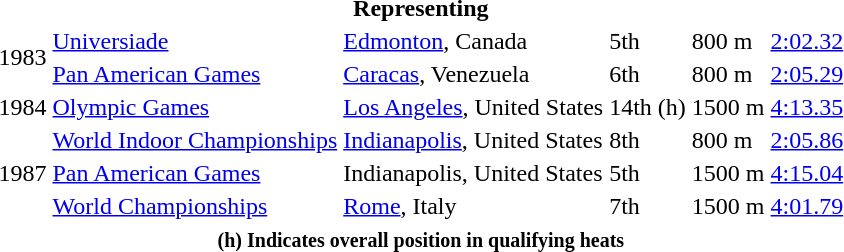<table>
<tr>
<th colspan=6>Representing </th>
</tr>
<tr>
<td rowspan=2>1983</td>
<td><a href='#'>Universiade</a></td>
<td><a href='#'>Edmonton</a>, Canada</td>
<td>5th</td>
<td>800 m</td>
<td><a href='#'>2:02.32</a></td>
</tr>
<tr>
<td><a href='#'>Pan American Games</a></td>
<td><a href='#'>Caracas</a>, Venezuela</td>
<td>6th</td>
<td>800 m</td>
<td><a href='#'>2:05.29</a></td>
</tr>
<tr>
<td>1984</td>
<td><a href='#'>Olympic Games</a></td>
<td><a href='#'>Los Angeles</a>, United States</td>
<td>14th (h)</td>
<td>1500 m</td>
<td><a href='#'>4:13.35</a></td>
</tr>
<tr>
<td rowspan=3>1987</td>
<td><a href='#'>World Indoor Championships</a></td>
<td><a href='#'>Indianapolis</a>, United States</td>
<td>8th</td>
<td>800 m</td>
<td><a href='#'>2:05.86</a></td>
</tr>
<tr>
<td><a href='#'>Pan American Games</a></td>
<td>Indianapolis, United States</td>
<td>5th</td>
<td>1500 m</td>
<td><a href='#'>4:15.04</a></td>
</tr>
<tr>
<td><a href='#'>World Championships</a></td>
<td><a href='#'>Rome</a>, Italy</td>
<td>7th</td>
<td>1500 m</td>
<td><a href='#'>4:01.79</a></td>
</tr>
<tr>
<th colspan=6><small> <strong>(h) Indicates overall position in qualifying heats</strong></small></th>
</tr>
</table>
